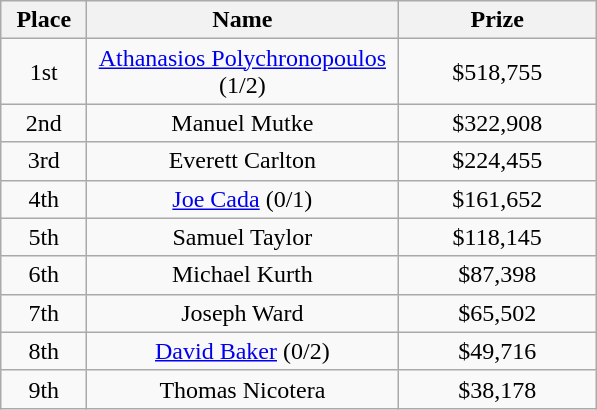<table class="wikitable">
<tr>
<th width="50">Place</th>
<th width="200">Name</th>
<th width="125">Prize</th>
</tr>
<tr>
<td align = "center">1st</td>
<td align = "center"><a href='#'>Athanasios Polychronopoulos</a> (1/2)</td>
<td align = "center">$518,755</td>
</tr>
<tr>
<td align = "center">2nd</td>
<td align = "center">Manuel Mutke</td>
<td align = "center">$322,908</td>
</tr>
<tr>
<td align = "center">3rd</td>
<td align = "center">Everett Carlton</td>
<td align = "center">$224,455</td>
</tr>
<tr>
<td align = "center">4th</td>
<td align = "center"><a href='#'>Joe Cada</a> (0/1)</td>
<td align = "center">$161,652</td>
</tr>
<tr>
<td align = "center">5th</td>
<td align = "center">Samuel Taylor</td>
<td align = "center">$118,145</td>
</tr>
<tr>
<td align = "center">6th</td>
<td align = "center">Michael Kurth</td>
<td align = "center">$87,398</td>
</tr>
<tr>
<td align = "center">7th</td>
<td align = "center">Joseph Ward</td>
<td align = "center">$65,502</td>
</tr>
<tr>
<td align = "center">8th</td>
<td align = "center"><a href='#'>David Baker</a> (0/2)</td>
<td align = "center">$49,716</td>
</tr>
<tr>
<td align = "center">9th</td>
<td align = "center">Thomas Nicotera</td>
<td align = "center">$38,178</td>
</tr>
</table>
